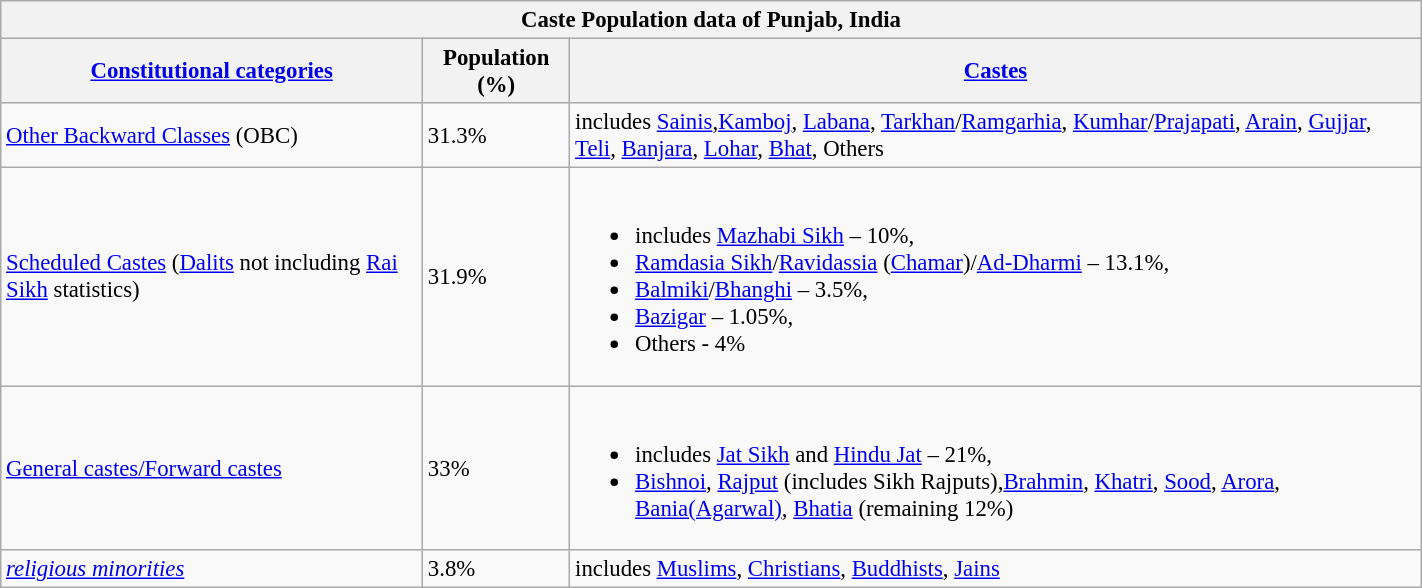<table class="wikitable" style="width: 75%;font-size: 95%;align:center;">
<tr>
<th colspan="3">Caste Population data of Punjab, India</th>
</tr>
<tr>
<th><a href='#'>Constitutional categories</a></th>
<th>Population (%)</th>
<th><a href='#'>Castes</a></th>
</tr>
<tr>
<td><a href='#'>Other Backward Classes</a> (OBC)</td>
<td>31.3%</td>
<td>includes <a href='#'>Sainis</a>,<a href='#'>Kamboj</a>, <a href='#'>Labana</a>, <a href='#'>Tarkhan</a>/<a href='#'>Ramgarhia</a>, <a href='#'>Kumhar</a>/<a href='#'>Prajapati</a>, <a href='#'>Arain</a>, <a href='#'>Gujjar</a>, <a href='#'>Teli</a>, <a href='#'>Banjara</a>, <a href='#'>Lohar</a>, <a href='#'>Bhat</a>, Others</td>
</tr>
<tr>
<td><a href='#'>Scheduled Castes</a> (<a href='#'>Dalits</a> not including <a href='#'>Rai Sikh</a> statistics)</td>
<td>31.9%</td>
<td><br><ul><li>includes <a href='#'>Mazhabi Sikh</a> – 10%,</li><li><a href='#'>Ramdasia Sikh</a>/<a href='#'>Ravidassia</a> (<a href='#'>Chamar</a>)/<a href='#'>Ad-Dharmi</a> – 13.1%,</li><li><a href='#'>Balmiki</a>/<a href='#'>Bhanghi</a> – 3.5%,</li><li><a href='#'>Bazigar</a> – 1.05%,</li><li>Others - 4%</li></ul></td>
</tr>
<tr>
<td><a href='#'>General castes/Forward castes</a></td>
<td>33%</td>
<td><br><ul><li>includes  <a href='#'>Jat Sikh</a> and <a href='#'>Hindu Jat</a> – 21%,</li><li><a href='#'>Bishnoi</a>, <a href='#'>Rajput</a> (includes Sikh Rajputs),<a href='#'>Brahmin</a>, <a href='#'>Khatri</a>, <a href='#'>Sood</a>, <a href='#'>Arora</a>, <a href='#'>Bania(Agarwal)</a>, <a href='#'>Bhatia</a> (remaining 12%)</li></ul></td>
</tr>
<tr>
<td><em><a href='#'>religious minorities</a></em></td>
<td>3.8%</td>
<td>includes <a href='#'>Muslims</a>, <a href='#'>Christians</a>, <a href='#'>Buddhists</a>, <a href='#'>Jains</a></td>
</tr>
</table>
